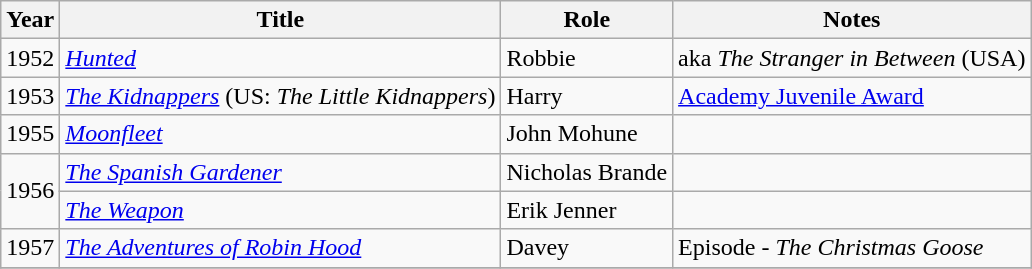<table class="wikitable sortable plainrowheaders">
<tr>
<th scope="col">Year</th>
<th scope="col">Title</th>
<th scope="col">Role</th>
<th scope="col" class="unsortable">Notes</th>
</tr>
<tr>
<td>1952</td>
<td><em><a href='#'>Hunted</a></em></td>
<td>Robbie</td>
<td>aka <em>The Stranger in Between</em> (USA)</td>
</tr>
<tr>
<td>1953</td>
<td><em><a href='#'>The Kidnappers</a></em> (US: <em>The Little Kidnappers</em>)</td>
<td>Harry</td>
<td><a href='#'>Academy Juvenile Award</a></td>
</tr>
<tr>
<td>1955</td>
<td><em><a href='#'>Moonfleet</a></em></td>
<td>John Mohune</td>
<td></td>
</tr>
<tr>
<td rowspan=2>1956</td>
<td><em><a href='#'>The Spanish Gardener</a></em></td>
<td>Nicholas Brande</td>
<td></td>
</tr>
<tr>
<td><em><a href='#'>The Weapon</a></em></td>
<td>Erik Jenner</td>
<td></td>
</tr>
<tr>
<td>1957</td>
<td><em><a href='#'>The Adventures of Robin Hood</a></em></td>
<td>Davey</td>
<td>Episode - <em>The Christmas Goose</em></td>
</tr>
<tr>
</tr>
</table>
